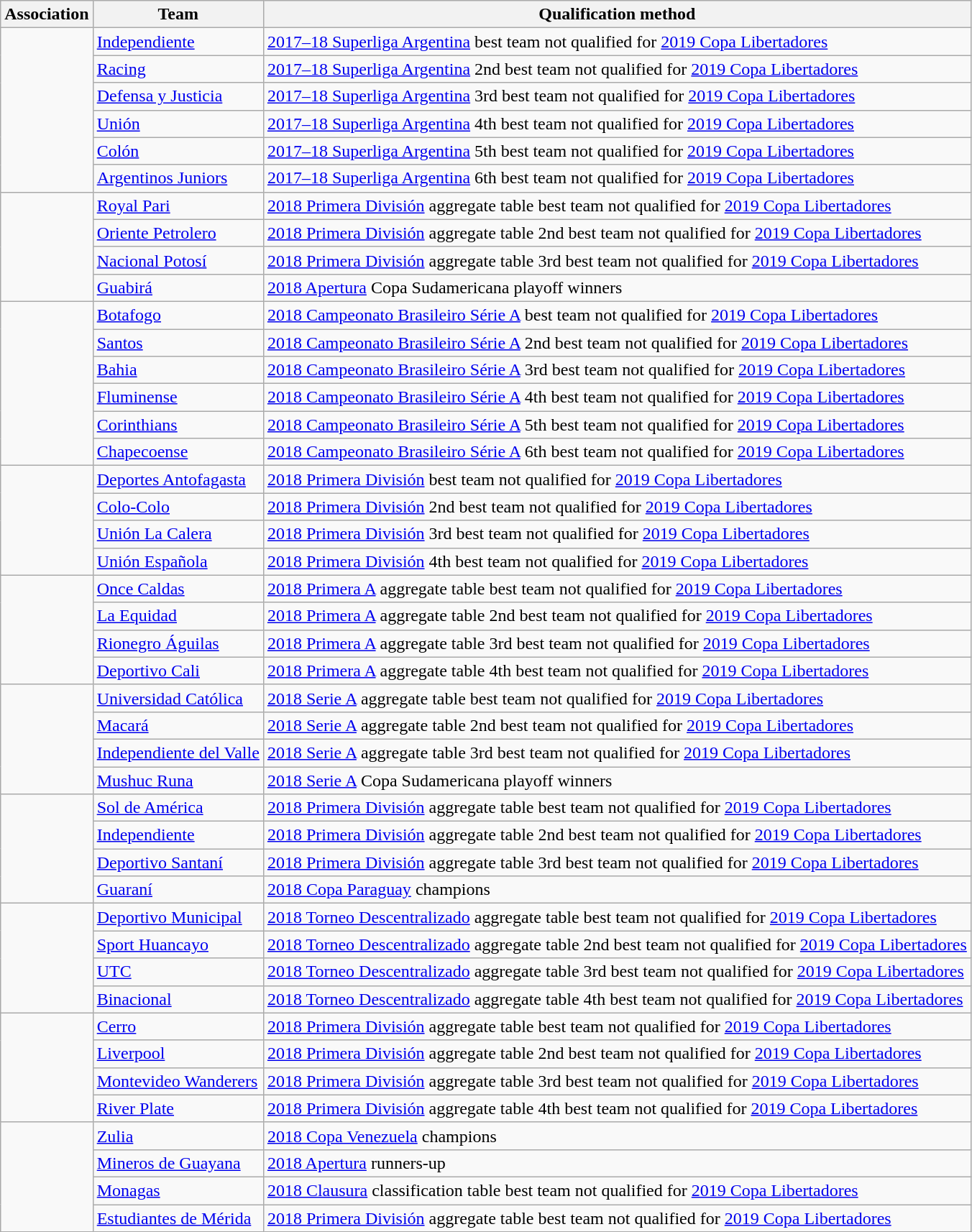<table class="wikitable">
<tr>
<th>Association</th>
<th>Team </th>
<th>Qualification method</th>
</tr>
<tr>
<td rowspan=6><br></td>
<td><a href='#'>Independiente</a> </td>
<td><a href='#'>2017–18 Superliga Argentina</a> best team not qualified for <a href='#'>2019 Copa Libertadores</a></td>
</tr>
<tr>
<td><a href='#'>Racing</a> </td>
<td><a href='#'>2017–18 Superliga Argentina</a> 2nd best team not qualified for <a href='#'>2019 Copa Libertadores</a></td>
</tr>
<tr>
<td><a href='#'>Defensa y Justicia</a> </td>
<td><a href='#'>2017–18 Superliga Argentina</a> 3rd best team not qualified for <a href='#'>2019 Copa Libertadores</a></td>
</tr>
<tr>
<td><a href='#'>Unión</a> </td>
<td><a href='#'>2017–18 Superliga Argentina</a> 4th best team not qualified for <a href='#'>2019 Copa Libertadores</a></td>
</tr>
<tr>
<td><a href='#'>Colón</a> </td>
<td><a href='#'>2017–18 Superliga Argentina</a> 5th best team not qualified for <a href='#'>2019 Copa Libertadores</a></td>
</tr>
<tr>
<td><a href='#'>Argentinos Juniors</a> </td>
<td><a href='#'>2017–18 Superliga Argentina</a> 6th best team not qualified for <a href='#'>2019 Copa Libertadores</a></td>
</tr>
<tr>
<td rowspan=4><br></td>
<td><a href='#'>Royal Pari</a> </td>
<td><a href='#'>2018 Primera División</a> aggregate table best team not qualified for <a href='#'>2019 Copa Libertadores</a></td>
</tr>
<tr>
<td><a href='#'>Oriente Petrolero</a> </td>
<td><a href='#'>2018 Primera División</a> aggregate table 2nd best team not qualified for <a href='#'>2019 Copa Libertadores</a></td>
</tr>
<tr>
<td><a href='#'>Nacional Potosí</a> </td>
<td><a href='#'>2018 Primera División</a> aggregate table 3rd best team not qualified for <a href='#'>2019 Copa Libertadores</a></td>
</tr>
<tr>
<td><a href='#'>Guabirá</a> </td>
<td><a href='#'>2018 Apertura</a> Copa Sudamericana playoff winners</td>
</tr>
<tr>
<td rowspan=6><br></td>
<td><a href='#'>Botafogo</a> </td>
<td><a href='#'>2018 Campeonato Brasileiro Série A</a> best team not qualified for <a href='#'>2019 Copa Libertadores</a></td>
</tr>
<tr>
<td><a href='#'>Santos</a> </td>
<td><a href='#'>2018 Campeonato Brasileiro Série A</a> 2nd best team not qualified for <a href='#'>2019 Copa Libertadores</a></td>
</tr>
<tr>
<td><a href='#'>Bahia</a> </td>
<td><a href='#'>2018 Campeonato Brasileiro Série A</a> 3rd best team not qualified for <a href='#'>2019 Copa Libertadores</a></td>
</tr>
<tr>
<td><a href='#'>Fluminense</a> </td>
<td><a href='#'>2018 Campeonato Brasileiro Série A</a> 4th best team not qualified for <a href='#'>2019 Copa Libertadores</a></td>
</tr>
<tr>
<td><a href='#'>Corinthians</a> </td>
<td><a href='#'>2018 Campeonato Brasileiro Série A</a> 5th best team not qualified for <a href='#'>2019 Copa Libertadores</a></td>
</tr>
<tr>
<td><a href='#'>Chapecoense</a> </td>
<td><a href='#'>2018 Campeonato Brasileiro Série A</a> 6th best team not qualified for <a href='#'>2019 Copa Libertadores</a></td>
</tr>
<tr>
<td rowspan=4><br></td>
<td><a href='#'>Deportes Antofagasta</a> </td>
<td><a href='#'>2018 Primera División</a> best team not qualified for <a href='#'>2019 Copa Libertadores</a></td>
</tr>
<tr>
<td><a href='#'>Colo-Colo</a> </td>
<td><a href='#'>2018 Primera División</a> 2nd best team not qualified for <a href='#'>2019 Copa Libertadores</a></td>
</tr>
<tr>
<td><a href='#'>Unión La Calera</a> </td>
<td><a href='#'>2018 Primera División</a> 3rd best team not qualified for <a href='#'>2019 Copa Libertadores</a></td>
</tr>
<tr>
<td><a href='#'>Unión Española</a> </td>
<td><a href='#'>2018 Primera División</a> 4th best team not qualified for <a href='#'>2019 Copa Libertadores</a></td>
</tr>
<tr>
<td rowspan=4><br></td>
<td><a href='#'>Once Caldas</a> </td>
<td><a href='#'>2018 Primera A</a> aggregate table best team not qualified for <a href='#'>2019 Copa Libertadores</a></td>
</tr>
<tr>
<td><a href='#'>La Equidad</a> </td>
<td><a href='#'>2018 Primera A</a> aggregate table 2nd best team not qualified for <a href='#'>2019 Copa Libertadores</a></td>
</tr>
<tr>
<td><a href='#'>Rionegro Águilas</a> </td>
<td><a href='#'>2018 Primera A</a> aggregate table 3rd best team not qualified for <a href='#'>2019 Copa Libertadores</a></td>
</tr>
<tr>
<td><a href='#'>Deportivo Cali</a> </td>
<td><a href='#'>2018 Primera A</a> aggregate table 4th best team not qualified for <a href='#'>2019 Copa Libertadores</a></td>
</tr>
<tr>
<td rowspan=4><br></td>
<td><a href='#'>Universidad Católica</a> </td>
<td><a href='#'>2018 Serie A</a> aggregate table best team not qualified for <a href='#'>2019 Copa Libertadores</a></td>
</tr>
<tr>
<td><a href='#'>Macará</a> </td>
<td><a href='#'>2018 Serie A</a> aggregate table 2nd best team not qualified for <a href='#'>2019 Copa Libertadores</a></td>
</tr>
<tr>
<td><a href='#'>Independiente del Valle</a> </td>
<td><a href='#'>2018 Serie A</a> aggregate table 3rd best team not qualified for <a href='#'>2019 Copa Libertadores</a></td>
</tr>
<tr>
<td><a href='#'>Mushuc Runa</a> </td>
<td><a href='#'>2018 Serie A</a> Copa Sudamericana playoff winners</td>
</tr>
<tr>
<td rowspan=4><br></td>
<td><a href='#'>Sol de América</a> </td>
<td><a href='#'>2018 Primera División</a> aggregate table best team not qualified for <a href='#'>2019 Copa Libertadores</a></td>
</tr>
<tr>
<td><a href='#'>Independiente</a> </td>
<td><a href='#'>2018 Primera División</a> aggregate table 2nd best team not qualified for <a href='#'>2019 Copa Libertadores</a></td>
</tr>
<tr>
<td><a href='#'>Deportivo Santaní</a> </td>
<td><a href='#'>2018 Primera División</a> aggregate table 3rd best team not qualified for <a href='#'>2019 Copa Libertadores</a></td>
</tr>
<tr>
<td><a href='#'>Guaraní</a> </td>
<td><a href='#'>2018 Copa Paraguay</a> champions</td>
</tr>
<tr>
<td rowspan=4><br></td>
<td><a href='#'>Deportivo Municipal</a> </td>
<td><a href='#'>2018 Torneo Descentralizado</a> aggregate table best team not qualified for <a href='#'>2019 Copa Libertadores</a></td>
</tr>
<tr>
<td><a href='#'>Sport Huancayo</a> </td>
<td><a href='#'>2018 Torneo Descentralizado</a> aggregate table 2nd best team not qualified for <a href='#'>2019 Copa Libertadores</a></td>
</tr>
<tr>
<td><a href='#'>UTC</a> </td>
<td><a href='#'>2018 Torneo Descentralizado</a> aggregate table 3rd best team not qualified for <a href='#'>2019 Copa Libertadores</a></td>
</tr>
<tr>
<td><a href='#'>Binacional</a> </td>
<td><a href='#'>2018 Torneo Descentralizado</a> aggregate table 4th best team not qualified for <a href='#'>2019 Copa Libertadores</a></td>
</tr>
<tr>
<td rowspan=4><br></td>
<td><a href='#'>Cerro</a> </td>
<td><a href='#'>2018 Primera División</a> aggregate table best team not qualified for <a href='#'>2019 Copa Libertadores</a></td>
</tr>
<tr>
<td><a href='#'>Liverpool</a> </td>
<td><a href='#'>2018 Primera División</a> aggregate table 2nd best team not qualified for <a href='#'>2019 Copa Libertadores</a></td>
</tr>
<tr>
<td><a href='#'>Montevideo Wanderers</a> </td>
<td><a href='#'>2018 Primera División</a> aggregate table 3rd best team not qualified for <a href='#'>2019 Copa Libertadores</a></td>
</tr>
<tr>
<td><a href='#'>River Plate</a> </td>
<td><a href='#'>2018 Primera División</a> aggregate table 4th best team not qualified for <a href='#'>2019 Copa Libertadores</a></td>
</tr>
<tr>
<td rowspan=4><br></td>
<td><a href='#'>Zulia</a> </td>
<td><a href='#'>2018 Copa Venezuela</a> champions</td>
</tr>
<tr>
<td><a href='#'>Mineros de Guayana</a> </td>
<td><a href='#'>2018 Apertura</a> runners-up</td>
</tr>
<tr>
<td><a href='#'>Monagas</a> </td>
<td><a href='#'>2018 Clausura</a> classification table best team not qualified for <a href='#'>2019 Copa Libertadores</a></td>
</tr>
<tr>
<td><a href='#'>Estudiantes de Mérida</a> </td>
<td><a href='#'>2018 Primera División</a> aggregate table best team not qualified for <a href='#'>2019 Copa Libertadores</a></td>
</tr>
</table>
